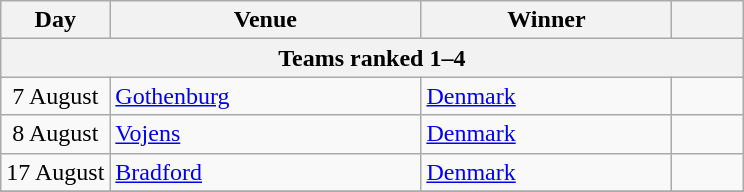<table class=wikitable>
<tr>
<th>Day</th>
<th width=200px>Venue</th>
<th width=160px>Winner</th>
<th width=40px></th>
</tr>
<tr>
<th colspan=4>Teams ranked 1–4</th>
</tr>
<tr>
<td align=center>7 August</td>
<td> <a href='#'>Gothenburg</a></td>
<td> <a href='#'>Denmark</a></td>
</tr>
<tr>
<td align=center>8 August</td>
<td> <a href='#'>Vojens</a></td>
<td> <a href='#'>Denmark</a></td>
<td align=center></td>
</tr>
<tr>
<td align=center>17 August</td>
<td> <a href='#'>Bradford</a></td>
<td> <a href='#'>Denmark</a></td>
<td align=center></td>
</tr>
<tr>
</tr>
</table>
